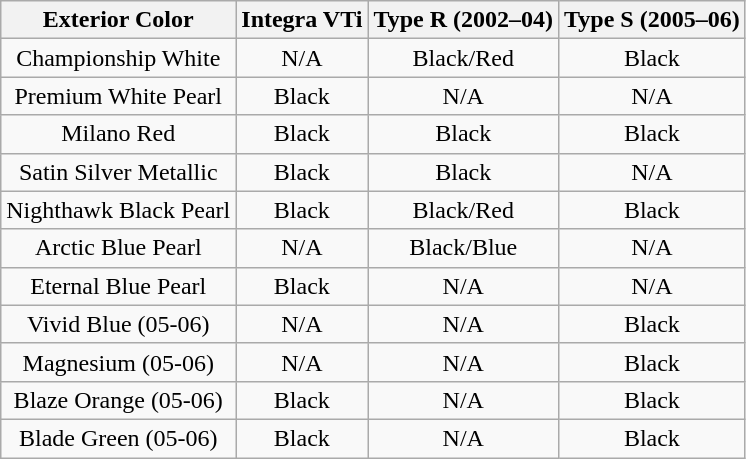<table class="wikitable" Style="text-align:center">
<tr>
<th>Exterior Color</th>
<th>Integra VTi</th>
<th>Type R (2002–04)</th>
<th>Type S (2005–06)</th>
</tr>
<tr>
<td>Championship White</td>
<td>N/A</td>
<td>Black/Red</td>
<td>Black</td>
</tr>
<tr>
<td>Premium White Pearl</td>
<td>Black</td>
<td>N/A</td>
<td>N/A</td>
</tr>
<tr>
<td>Milano Red</td>
<td>Black</td>
<td>Black</td>
<td>Black</td>
</tr>
<tr>
<td>Satin Silver Metallic</td>
<td>Black</td>
<td>Black</td>
<td>N/A</td>
</tr>
<tr>
<td>Nighthawk Black Pearl</td>
<td>Black</td>
<td>Black/Red</td>
<td>Black</td>
</tr>
<tr>
<td>Arctic Blue Pearl</td>
<td>N/A</td>
<td>Black/Blue</td>
<td>N/A</td>
</tr>
<tr>
<td>Eternal Blue Pearl</td>
<td>Black</td>
<td>N/A</td>
<td>N/A</td>
</tr>
<tr>
<td>Vivid Blue (05-06)</td>
<td>N/A</td>
<td>N/A</td>
<td>Black</td>
</tr>
<tr>
<td>Magnesium (05-06)</td>
<td>N/A</td>
<td>N/A</td>
<td>Black</td>
</tr>
<tr>
<td>Blaze Orange (05-06)</td>
<td>Black</td>
<td>N/A</td>
<td>Black</td>
</tr>
<tr>
<td>Blade Green (05-06)</td>
<td>Black</td>
<td>N/A</td>
<td>Black</td>
</tr>
</table>
